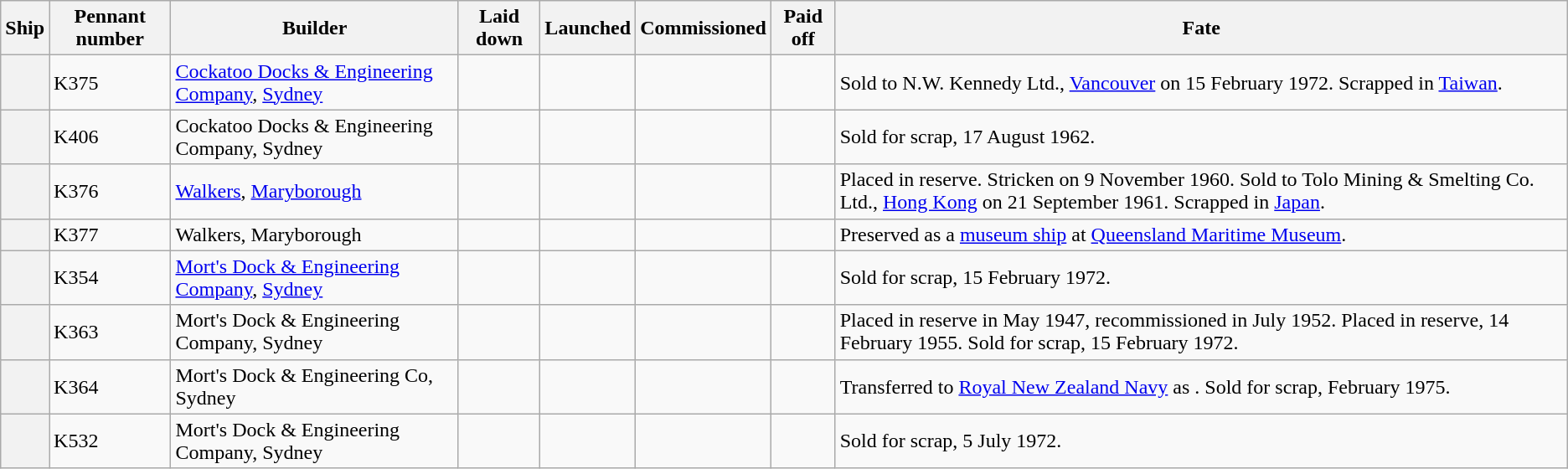<table class="wikitable sortable nowraplinks plainrowheaders">
<tr>
<th scope="col">Ship</th>
<th scope="col">Pennant number</th>
<th scope="col">Builder</th>
<th scope="col">Laid down</th>
<th scope="col">Launched</th>
<th scope="col">Commissioned</th>
<th scope="col">Paid off</th>
<th scope="col">Fate</th>
</tr>
<tr>
<th scope="row"></th>
<td>K375</td>
<td><a href='#'>Cockatoo Docks & Engineering Company</a>, <a href='#'>Sydney</a></td>
<td></td>
<td></td>
<td></td>
<td></td>
<td>Sold to N.W. Kennedy Ltd., <a href='#'>Vancouver</a> on 15 February 1972.  Scrapped in <a href='#'>Taiwan</a>.</td>
</tr>
<tr>
<th scope="row"></th>
<td>K406</td>
<td>Cockatoo Docks & Engineering Company, Sydney</td>
<td></td>
<td></td>
<td></td>
<td></td>
<td>Sold for scrap, 17 August 1962.</td>
</tr>
<tr>
<th scope="row"></th>
<td>K376</td>
<td><a href='#'>Walkers</a>, <a href='#'>Maryborough</a></td>
<td></td>
<td></td>
<td></td>
<td></td>
<td>Placed in reserve. Stricken on 9 November 1960. Sold to Tolo Mining & Smelting Co. Ltd., <a href='#'>Hong Kong</a> on 21 September 1961.  Scrapped in <a href='#'>Japan</a>.</td>
</tr>
<tr>
<th scope="row"></th>
<td>K377</td>
<td>Walkers, Maryborough</td>
<td></td>
<td></td>
<td></td>
<td></td>
<td>Preserved as a <a href='#'>museum ship</a> at <a href='#'>Queensland Maritime Museum</a>.</td>
</tr>
<tr>
<th scope="row"></th>
<td>K354</td>
<td><a href='#'>Mort's Dock & Engineering Company</a>, <a href='#'>Sydney</a></td>
<td></td>
<td></td>
<td></td>
<td></td>
<td>Sold for scrap, 15 February 1972.</td>
</tr>
<tr>
<th scope="row"></th>
<td>K363</td>
<td>Mort's Dock & Engineering Company, Sydney</td>
<td></td>
<td></td>
<td></td>
<td></td>
<td>Placed in reserve in May 1947, recommissioned in July 1952. Placed in reserve, 14 February 1955. Sold for scrap, 15 February 1972.</td>
</tr>
<tr>
<th scope="row"></th>
<td>K364</td>
<td>Mort's Dock & Engineering Co, Sydney</td>
<td></td>
<td></td>
<td></td>
<td></td>
<td>Transferred to <a href='#'>Royal New Zealand Navy</a> as . Sold for scrap, February 1975.</td>
</tr>
<tr>
<th scope="row"></th>
<td>K532</td>
<td>Mort's Dock & Engineering Company, Sydney</td>
<td></td>
<td></td>
<td></td>
<td></td>
<td>Sold for scrap, 5 July 1972.</td>
</tr>
</table>
